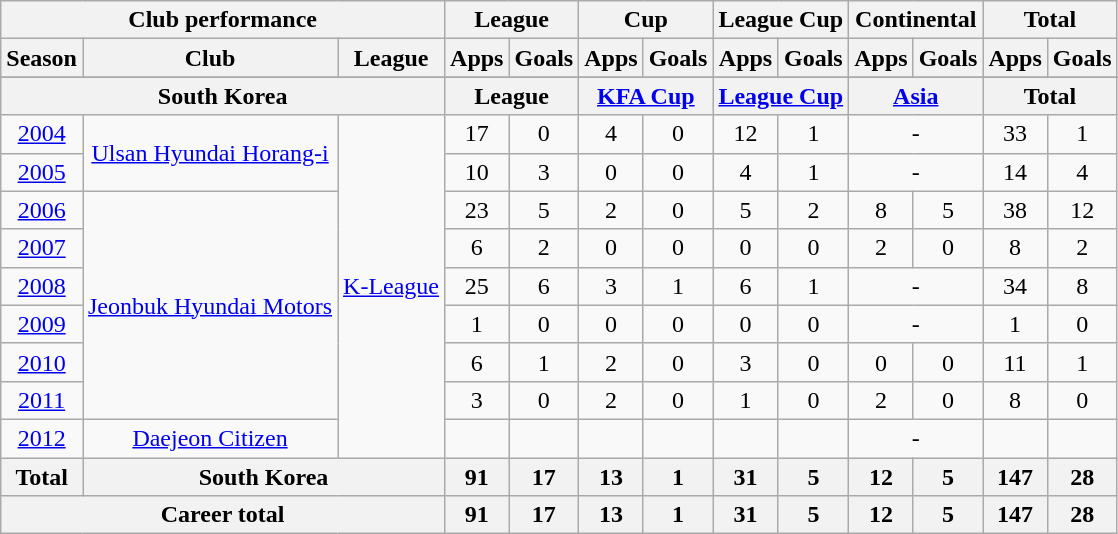<table class="wikitable" style="text-align:center">
<tr>
<th colspan=3>Club performance</th>
<th colspan=2>League</th>
<th colspan=2>Cup</th>
<th colspan=2>League Cup</th>
<th colspan=2>Continental</th>
<th colspan=2>Total</th>
</tr>
<tr>
<th>Season</th>
<th>Club</th>
<th>League</th>
<th>Apps</th>
<th>Goals</th>
<th>Apps</th>
<th>Goals</th>
<th>Apps</th>
<th>Goals</th>
<th>Apps</th>
<th>Goals</th>
<th>Apps</th>
<th>Goals</th>
</tr>
<tr>
</tr>
<tr>
<th colspan=3>South Korea</th>
<th colspan=2>League</th>
<th colspan=2><a href='#'>KFA Cup</a></th>
<th colspan=2><a href='#'>League Cup</a></th>
<th colspan=2><a href='#'>Asia</a></th>
<th colspan=2>Total</th>
</tr>
<tr>
<td><a href='#'>2004</a></td>
<td rowspan="2"><a href='#'>Ulsan Hyundai Horang-i</a></td>
<td rowspan="9"><a href='#'>K-League</a></td>
<td>17</td>
<td>0</td>
<td>4</td>
<td>0</td>
<td>12</td>
<td>1</td>
<td colspan="2">-</td>
<td>33</td>
<td>1</td>
</tr>
<tr>
<td><a href='#'>2005</a></td>
<td>10</td>
<td>3</td>
<td>0</td>
<td>0</td>
<td>4</td>
<td>1</td>
<td colspan="2">-</td>
<td>14</td>
<td>4</td>
</tr>
<tr>
<td><a href='#'>2006</a></td>
<td rowspan="6"><a href='#'>Jeonbuk Hyundai Motors</a></td>
<td>23</td>
<td>5</td>
<td>2</td>
<td>0</td>
<td>5</td>
<td>2</td>
<td>8</td>
<td>5</td>
<td>38</td>
<td>12</td>
</tr>
<tr>
<td><a href='#'>2007</a></td>
<td>6</td>
<td>2</td>
<td>0</td>
<td>0</td>
<td>0</td>
<td>0</td>
<td>2</td>
<td>0</td>
<td>8</td>
<td>2</td>
</tr>
<tr>
<td><a href='#'>2008</a></td>
<td>25</td>
<td>6</td>
<td>3</td>
<td>1</td>
<td>6</td>
<td>1</td>
<td colspan="2">-</td>
<td>34</td>
<td>8</td>
</tr>
<tr>
<td><a href='#'>2009</a></td>
<td>1</td>
<td>0</td>
<td>0</td>
<td>0</td>
<td>0</td>
<td>0</td>
<td colspan="2">-</td>
<td>1</td>
<td>0</td>
</tr>
<tr>
<td><a href='#'>2010</a></td>
<td>6</td>
<td>1</td>
<td>2</td>
<td>0</td>
<td>3</td>
<td>0</td>
<td>0</td>
<td>0</td>
<td>11</td>
<td>1</td>
</tr>
<tr>
<td><a href='#'>2011</a></td>
<td>3</td>
<td>0</td>
<td>2</td>
<td>0</td>
<td>1</td>
<td>0</td>
<td>2</td>
<td>0</td>
<td>8</td>
<td>0</td>
</tr>
<tr>
<td><a href='#'>2012</a></td>
<td rowspan="1"><a href='#'>Daejeon Citizen</a></td>
<td></td>
<td></td>
<td></td>
<td></td>
<td></td>
<td></td>
<td colspan="2">-</td>
<td></td>
<td></td>
</tr>
<tr>
<th rowspan=1>Total</th>
<th colspan=2>South Korea</th>
<th>91</th>
<th>17</th>
<th>13</th>
<th>1</th>
<th>31</th>
<th>5</th>
<th>12</th>
<th>5</th>
<th>147</th>
<th>28</th>
</tr>
<tr>
<th colspan=3>Career total</th>
<th>91</th>
<th>17</th>
<th>13</th>
<th>1</th>
<th>31</th>
<th>5</th>
<th>12</th>
<th>5</th>
<th>147</th>
<th>28</th>
</tr>
</table>
